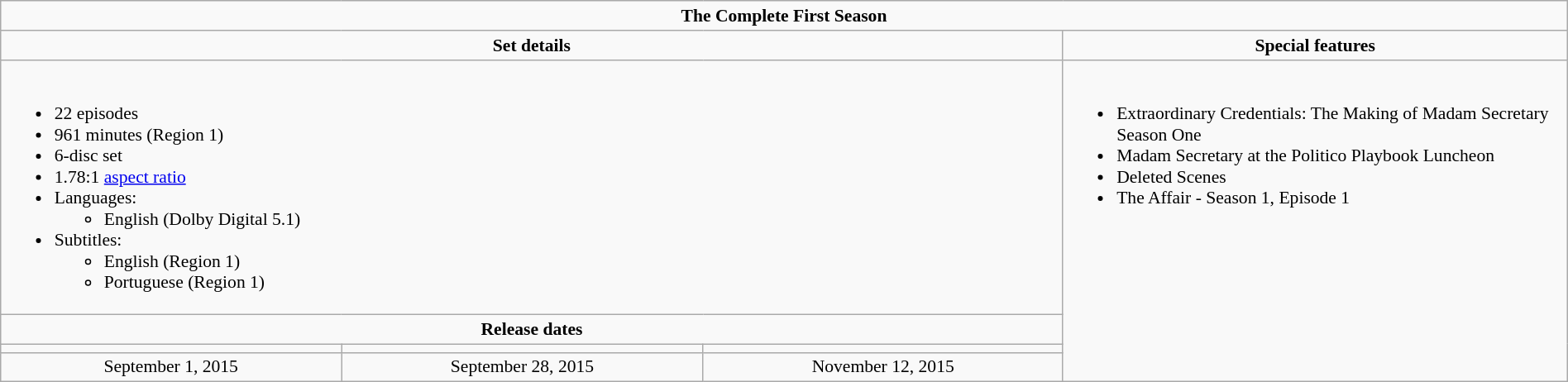<table class="wikitable plainrowheaders" style="font-size:90%; text-align:center; width: 100%; margin-left: auto; margin-right: auto;">
<tr>
<td colspan="6"><strong>The Complete First Season</strong></td>
</tr>
<tr>
<td align="center" width="300" colspan="3"><strong>Set details</strong></td>
<td width="400" align="center"><strong>Special features</strong></td>
</tr>
<tr valign="top">
<td colspan="3" align="left" width="300"><br><ul><li>22 episodes</li><li>961 minutes (Region 1)</li><li>6-disc set</li><li>1.78:1 <a href='#'>aspect ratio</a></li><li>Languages:<ul><li>English (Dolby Digital 5.1)</li></ul></li><li>Subtitles:<ul><li>English (Region 1)</li><li>Portuguese (Region 1)</li></ul></li></ul></td>
<td rowspan="4" align="left" width="400"><br><ul><li>Extraordinary Credentials: The Making of Madam Secretary Season One</li><li>Madam Secretary at the Politico Playbook Luncheon</li><li>Deleted Scenes</li><li>The Affair - Season 1, Episode 1</li></ul></td>
</tr>
<tr>
<td colspan="3" align="center"><strong>Release dates</strong></td>
</tr>
<tr>
<td align="center"></td>
<td align="center"></td>
<td align="center"></td>
</tr>
<tr>
<td align="center">September 1, 2015</td>
<td align="center">September 28, 2015</td>
<td align="center">November 12, 2015</td>
</tr>
</table>
